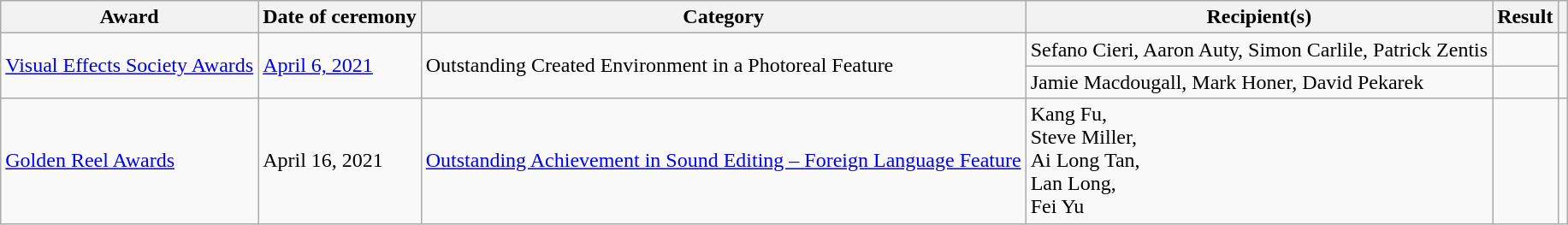<table class="wikitable sortable plainrowheaders">
<tr>
<th scope="col">Award</th>
<th scope="col">Date of ceremony</th>
<th scope="col">Category</th>
<th scope="col">Recipient(s)</th>
<th scope="col">Result</th>
<th scope="col" class="unsortable"></th>
</tr>
<tr>
<td rowspan="2"><a href='#'>Visual Effects Society Awards</a></td>
<td rowspan="2"><a href='#'>April 6, 2021</a></td>
<td rowspan="2">Outstanding Created Environment in a Photoreal Feature</td>
<td>Sefano Cieri, Aaron Auty, Simon Carlile, Patrick Zentis </td>
<td></td>
<td rowspan="2"></td>
</tr>
<tr>
<td>Jamie Macdougall, Mark Honer, David Pekarek </td>
<td></td>
</tr>
<tr>
<td><a href='#'>Golden Reel Awards</a></td>
<td>April 16, 2021</td>
<td><a href='#'>Outstanding Achievement in Sound Editing – Foreign Language Feature</a></td>
<td>Kang Fu,<br>Steve Miller,<br>Ai Long Tan,<br>Lan Long,<br>Fei Yu</td>
<td></td>
<td></td>
</tr>
</table>
